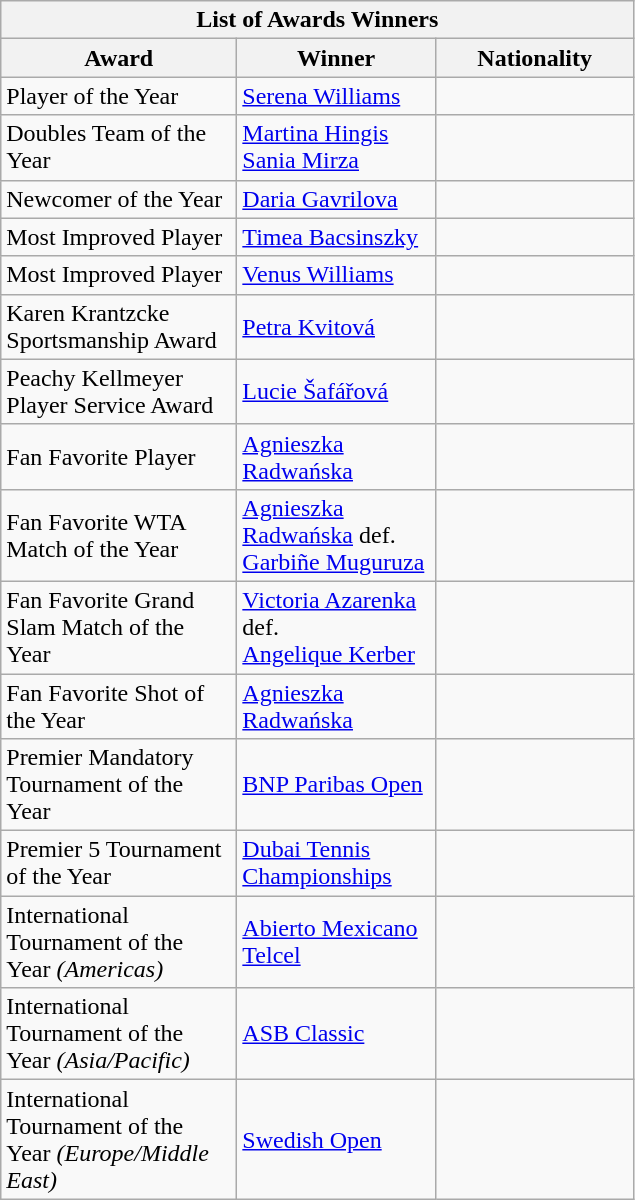<table class="wikitable collapsible collapsed">
<tr>
<th colspan=3>List of Awards Winners</th>
</tr>
<tr>
<th style="width:150px;">Award</th>
<th width=125>Winner</th>
<th width=125>Nationality</th>
</tr>
<tr>
<td>Player of the Year</td>
<td><a href='#'>Serena Williams</a></td>
<td></td>
</tr>
<tr>
<td>Doubles Team of the Year</td>
<td><a href='#'>Martina Hingis</a> <br> <a href='#'>Sania Mirza</a></td>
<td> <br> </td>
</tr>
<tr>
<td>Newcomer of the Year</td>
<td><a href='#'>Daria Gavrilova</a></td>
<td></td>
</tr>
<tr>
<td>Most Improved Player</td>
<td><a href='#'>Timea Bacsinszky</a></td>
<td></td>
</tr>
<tr>
<td>Most Improved Player</td>
<td><a href='#'>Venus Williams</a></td>
<td></td>
</tr>
<tr>
<td>Karen Krantzcke Sportsmanship Award</td>
<td><a href='#'>Petra Kvitová</a></td>
<td></td>
</tr>
<tr>
<td>Peachy Kellmeyer Player Service Award</td>
<td><a href='#'>Lucie Šafářová</a></td>
<td></td>
</tr>
<tr>
<td>Fan Favorite Player</td>
<td><a href='#'>Agnieszka Radwańska</a></td>
<td></td>
</tr>
<tr>
<td>Fan Favorite WTA Match of the Year</td>
<td><a href='#'>Agnieszka Radwańska</a> def. <br> <a href='#'>Garbiñe Muguruza</a></td>
<td> <br> </td>
</tr>
<tr>
<td>Fan Favorite Grand Slam Match of the Year</td>
<td><a href='#'>Victoria Azarenka</a> def. <br> <a href='#'>Angelique Kerber</a></td>
<td> <br> </td>
</tr>
<tr>
<td>Fan Favorite Shot of the Year</td>
<td><a href='#'>Agnieszka Radwańska</a></td>
<td></td>
</tr>
<tr>
<td>Premier Mandatory Tournament of the Year</td>
<td><a href='#'>BNP Paribas Open</a></td>
<td></td>
</tr>
<tr>
<td>Premier 5 Tournament of the Year</td>
<td><a href='#'>Dubai Tennis Championships</a></td>
<td></td>
</tr>
<tr>
<td>International Tournament of the Year <em>(Americas)</em></td>
<td><a href='#'>Abierto Mexicano Telcel</a></td>
<td></td>
</tr>
<tr>
<td>International Tournament of the Year <em>(Asia/Pacific)</em></td>
<td><a href='#'>ASB Classic</a></td>
<td></td>
</tr>
<tr>
<td>International Tournament of the Year <em>(Europe/Middle East)</em></td>
<td><a href='#'>Swedish Open</a></td>
<td></td>
</tr>
</table>
